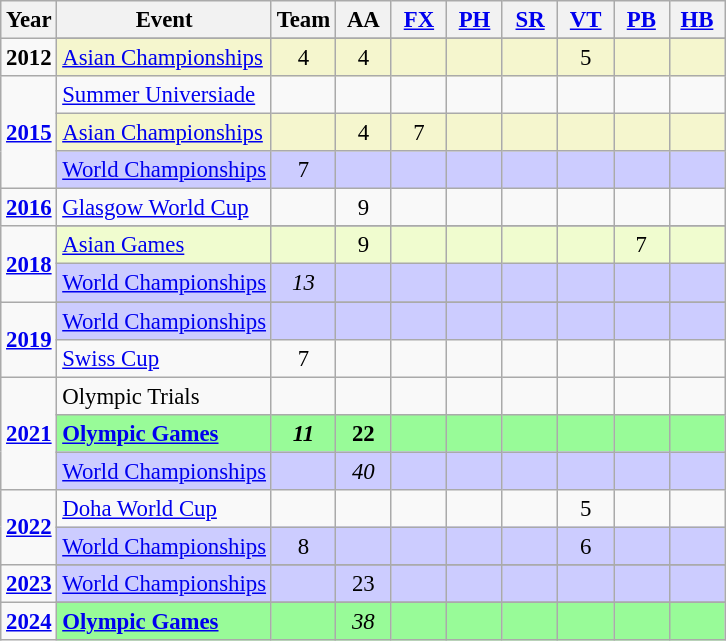<table class="wikitable" style="text-align:center; font-size:95%;">
<tr>
<th align=center>Year</th>
<th align=center>Event</th>
<th style="width:30px;">Team</th>
<th style="width:30px;">AA</th>
<th style="width:30px;"><a href='#'>FX</a></th>
<th style="width:30px;"><a href='#'>PH</a></th>
<th style="width:30px;"><a href='#'>SR</a></th>
<th style="width:30px;"><a href='#'>VT</a></th>
<th style="width:30px;"><a href='#'>PB</a></th>
<th style="width:30px;"><a href='#'>HB</a></th>
</tr>
<tr>
<td rowspan="2"><strong>2012</strong></td>
</tr>
<tr bgcolor=#F5F6CE>
<td align=left><a href='#'>Asian Championships</a></td>
<td>4</td>
<td>4</td>
<td></td>
<td></td>
<td></td>
<td>5</td>
<td></td>
<td></td>
</tr>
<tr>
<td rowspan="3"><strong><a href='#'>2015</a></strong></td>
<td align=left><a href='#'>Summer Universiade</a></td>
<td></td>
<td></td>
<td></td>
<td></td>
<td></td>
<td></td>
<td></td>
<td></td>
</tr>
<tr bgcolor=#F5F6CE>
<td align=left><a href='#'>Asian Championships</a></td>
<td></td>
<td>4</td>
<td>7</td>
<td></td>
<td></td>
<td></td>
<td></td>
<td></td>
</tr>
<tr bgcolor=#CCCCFF>
<td align=left><a href='#'>World Championships</a></td>
<td>7</td>
<td></td>
<td></td>
<td></td>
<td></td>
<td></td>
<td></td>
<td></td>
</tr>
<tr>
<td rowspan="1"><strong><a href='#'>2016</a></strong></td>
<td align=left><a href='#'>Glasgow World Cup</a></td>
<td></td>
<td>9</td>
<td></td>
<td></td>
<td></td>
<td></td>
<td></td>
<td></td>
</tr>
<tr>
<td rowspan="3"><strong><a href='#'>2018</a></strong></td>
</tr>
<tr bgcolor=#f0fccf>
<td align=left><a href='#'>Asian Games</a></td>
<td></td>
<td>9</td>
<td></td>
<td></td>
<td></td>
<td></td>
<td>7</td>
<td></td>
</tr>
<tr bgcolor=#CCCCFF>
<td align=left><a href='#'>World Championships</a></td>
<td><em>13</em></td>
<td></td>
<td></td>
<td></td>
<td></td>
<td></td>
<td></td>
<td></td>
</tr>
<tr>
<td rowspan="3"><strong><a href='#'>2019</a></strong></td>
</tr>
<tr bgcolor=#CCCCFF>
<td align=left><a href='#'>World Championships</a></td>
<td></td>
<td></td>
<td></td>
<td></td>
<td></td>
<td></td>
<td></td>
<td></td>
</tr>
<tr>
<td align=left><a href='#'>Swiss Cup</a></td>
<td>7</td>
<td></td>
<td></td>
<td></td>
<td></td>
<td></td>
<td></td>
<td></td>
</tr>
<tr>
<td rowspan="3"><strong><a href='#'>2021</a></strong></td>
<td align=left>Olympic Trials</td>
<td></td>
<td></td>
<td></td>
<td></td>
<td></td>
<td></td>
<td></td>
<td></td>
</tr>
<tr bgcolor=98FB98>
<td align=left><strong><a href='#'>Olympic Games</a></strong></td>
<td><strong><em>11</em></strong></td>
<td><strong>22</strong></td>
<td></td>
<td></td>
<td></td>
<td></td>
<td></td>
<td></td>
</tr>
<tr bgcolor=#CCCCFF>
<td align=left><a href='#'>World Championships</a></td>
<td></td>
<td><em>40</em></td>
<td></td>
<td></td>
<td></td>
<td></td>
<td></td>
<td></td>
</tr>
<tr>
<td rowspan="2"><strong><a href='#'>2022</a></strong></td>
<td align=left><a href='#'>Doha World Cup</a></td>
<td></td>
<td></td>
<td></td>
<td></td>
<td></td>
<td>5</td>
<td></td>
<td></td>
</tr>
<tr bgcolor=#CCCCFF>
<td align=left><a href='#'>World Championships</a></td>
<td>8</td>
<td></td>
<td></td>
<td></td>
<td></td>
<td>6</td>
<td></td>
<td></td>
</tr>
<tr>
<td rowspan="2"><strong><a href='#'>2023</a></strong></td>
</tr>
<tr bgcolor=#CCCCFF>
<td align=left><a href='#'>World Championships</a></td>
<td></td>
<td>23</td>
<td></td>
<td></td>
<td></td>
<td></td>
<td></td>
<td></td>
</tr>
<tr>
<td rowspan="2"><strong><a href='#'>2024</a></strong></td>
</tr>
<tr bgcolor=98FB98>
<td align=left><strong><a href='#'>Olympic Games</a></strong></td>
<td></td>
<td><em>38</em></td>
<td></td>
<td></td>
<td></td>
<td></td>
<td></td>
<td></td>
</tr>
</table>
